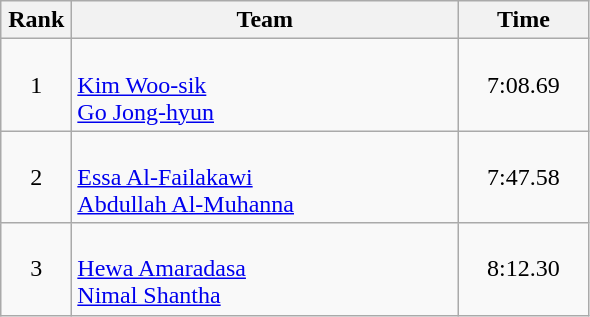<table class=wikitable style="text-align:center">
<tr>
<th width=40>Rank</th>
<th width=250>Team</th>
<th width=80>Time</th>
</tr>
<tr>
<td>1</td>
<td align=left><br><a href='#'>Kim Woo-sik</a><br><a href='#'>Go Jong-hyun</a></td>
<td>7:08.69</td>
</tr>
<tr>
<td>2</td>
<td align=left><br><a href='#'>Essa Al-Failakawi</a><br><a href='#'>Abdullah Al-Muhanna</a></td>
<td>7:47.58</td>
</tr>
<tr>
<td>3</td>
<td align=left><br><a href='#'>Hewa Amaradasa</a><br><a href='#'>Nimal Shantha</a></td>
<td>8:12.30</td>
</tr>
</table>
